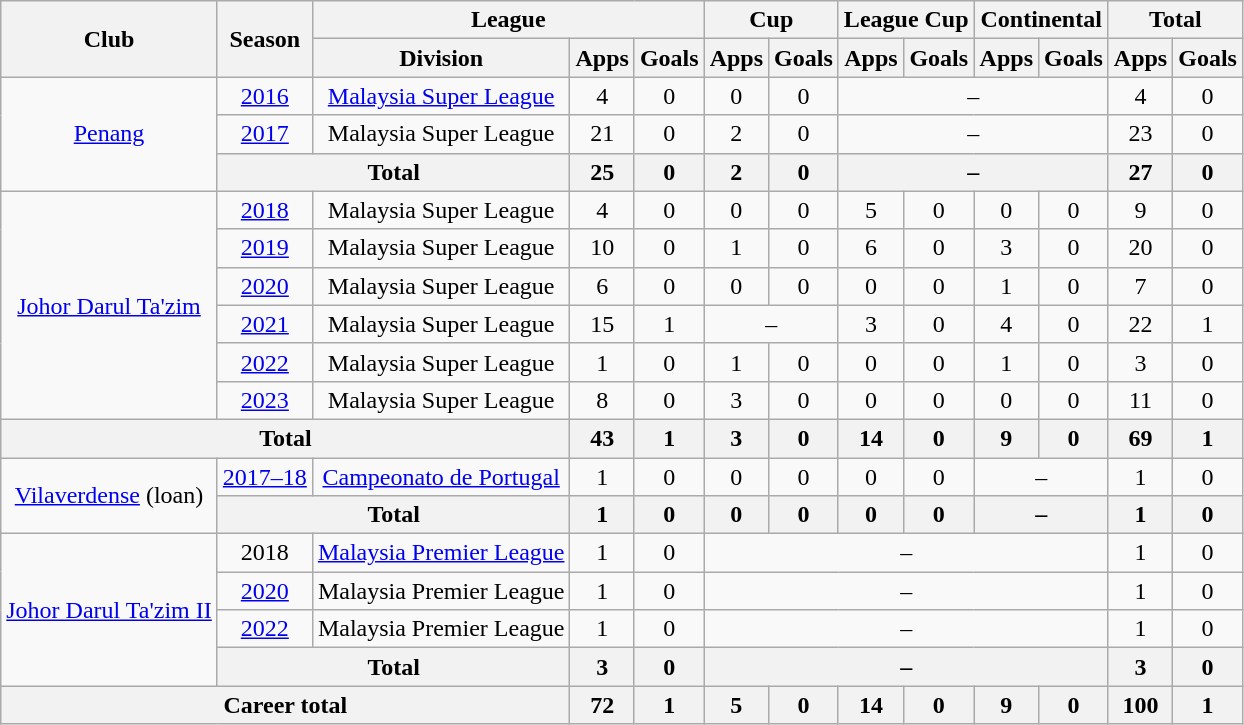<table class=wikitable style="text-align:center">
<tr>
<th rowspan=2>Club</th>
<th rowspan=2>Season</th>
<th colspan=3>League</th>
<th colspan=2>Cup</th>
<th colspan=2>League Cup</th>
<th colspan=2>Continental</th>
<th colspan=2>Total</th>
</tr>
<tr>
<th>Division</th>
<th>Apps</th>
<th>Goals</th>
<th>Apps</th>
<th>Goals</th>
<th>Apps</th>
<th>Goals</th>
<th>Apps</th>
<th>Goals</th>
<th>Apps</th>
<th>Goals</th>
</tr>
<tr>
<td rowspan=3><a href='#'>Penang</a></td>
<td><a href='#'>2016</a></td>
<td><a href='#'>Malaysia Super League</a></td>
<td>4</td>
<td>0</td>
<td>0</td>
<td>0</td>
<td colspan="4">–</td>
<td>4</td>
<td>0</td>
</tr>
<tr>
<td><a href='#'>2017</a></td>
<td>Malaysia Super League</td>
<td>21</td>
<td>0</td>
<td>2</td>
<td>0</td>
<td colspan="4">–</td>
<td>23</td>
<td>0</td>
</tr>
<tr>
<th colspan=2>Total</th>
<th>25</th>
<th>0</th>
<th>2</th>
<th>0</th>
<th colspan="4">–</th>
<th>27</th>
<th>0</th>
</tr>
<tr>
<td rowspan=6><a href='#'>Johor Darul Ta'zim</a></td>
<td><a href='#'>2018</a></td>
<td>Malaysia Super League</td>
<td>4</td>
<td>0</td>
<td>0</td>
<td>0</td>
<td>5</td>
<td>0</td>
<td>0</td>
<td>0</td>
<td>9</td>
<td>0</td>
</tr>
<tr>
<td><a href='#'>2019</a></td>
<td>Malaysia Super League</td>
<td>10</td>
<td>0</td>
<td>1</td>
<td>0</td>
<td>6</td>
<td>0</td>
<td>3</td>
<td>0</td>
<td>20</td>
<td>0</td>
</tr>
<tr>
<td><a href='#'>2020</a></td>
<td>Malaysia Super League</td>
<td>6</td>
<td>0</td>
<td>0</td>
<td>0</td>
<td>0</td>
<td>0</td>
<td>1</td>
<td>0</td>
<td>7</td>
<td>0</td>
</tr>
<tr>
<td><a href='#'>2021</a></td>
<td>Malaysia Super League</td>
<td>15</td>
<td>1</td>
<td colspan="2">–</td>
<td>3</td>
<td>0</td>
<td>4</td>
<td>0</td>
<td>22</td>
<td>1</td>
</tr>
<tr>
<td><a href='#'>2022</a></td>
<td>Malaysia Super League</td>
<td>1</td>
<td>0</td>
<td>1</td>
<td>0</td>
<td>0</td>
<td>0</td>
<td>1</td>
<td>0</td>
<td>3</td>
<td>0</td>
</tr>
<tr>
<td><a href='#'>2023</a></td>
<td>Malaysia Super League</td>
<td>8</td>
<td>0</td>
<td>3</td>
<td>0</td>
<td>0</td>
<td>0</td>
<td>0</td>
<td>0</td>
<td>11</td>
<td>0</td>
</tr>
<tr>
<th colspan=3>Total</th>
<th>43</th>
<th>1</th>
<th>3</th>
<th>0</th>
<th>14</th>
<th>0</th>
<th>9</th>
<th>0</th>
<th>69</th>
<th>1</th>
</tr>
<tr>
<td rowspan=2><a href='#'>Vilaverdense</a> (loan)</td>
<td><a href='#'>2017–18</a></td>
<td><a href='#'>Campeonato de Portugal</a></td>
<td>1</td>
<td>0</td>
<td>0</td>
<td>0</td>
<td>0</td>
<td>0</td>
<td colspan="2">–</td>
<td>1</td>
<td>0</td>
</tr>
<tr>
<th colspan=2>Total</th>
<th>1</th>
<th>0</th>
<th>0</th>
<th>0</th>
<th>0</th>
<th>0</th>
<th colspan="2">–</th>
<th>1</th>
<th>0</th>
</tr>
<tr>
<td rowspan=4><a href='#'>Johor Darul Ta'zim II</a></td>
<td>2018</td>
<td><a href='#'>Malaysia Premier League</a></td>
<td>1</td>
<td>0</td>
<td colspan="6">–</td>
<td>1</td>
<td>0</td>
</tr>
<tr>
<td><a href='#'>2020</a></td>
<td>Malaysia Premier League</td>
<td>1</td>
<td>0</td>
<td colspan="6">–</td>
<td>1</td>
<td>0</td>
</tr>
<tr>
<td><a href='#'>2022</a></td>
<td>Malaysia Premier League</td>
<td>1</td>
<td>0</td>
<td colspan="6">–</td>
<td>1</td>
<td>0</td>
</tr>
<tr>
<th colspan=2>Total</th>
<th>3</th>
<th>0</th>
<th colspan="6">–</th>
<th>3</th>
<th>0</th>
</tr>
<tr>
<th colspan=3>Career total</th>
<th>72</th>
<th>1</th>
<th>5</th>
<th>0</th>
<th>14</th>
<th>0</th>
<th>9</th>
<th>0</th>
<th>100</th>
<th>1</th>
</tr>
</table>
